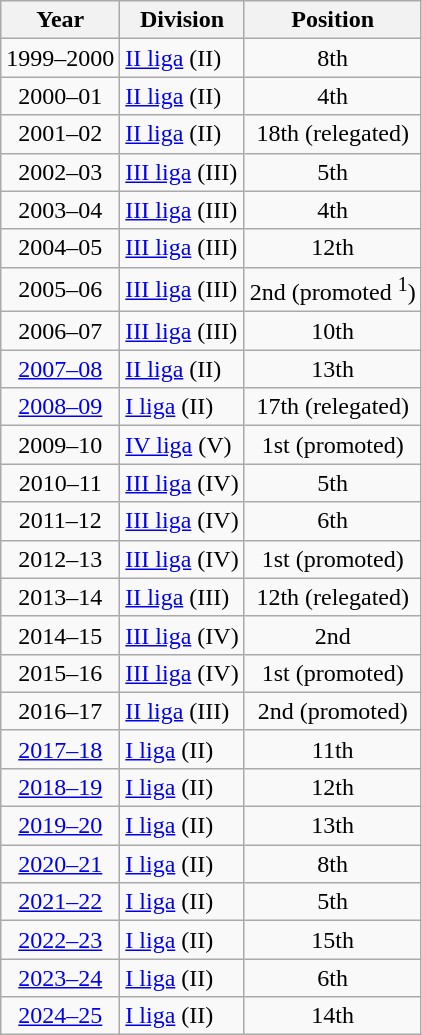<table class="wikitable">
<tr>
<th>Year</th>
<th>Division</th>
<th>Position</th>
</tr>
<tr align="center">
<td>1999–2000</td>
<td align="left"><a href='#'>II liga</a> (II)</td>
<td>8th</td>
</tr>
<tr align="center">
<td>2000–01</td>
<td align="left"><a href='#'>II liga</a> (II)</td>
<td>4th</td>
</tr>
<tr align="center">
<td>2001–02</td>
<td align="left"><a href='#'>II liga</a> (II)</td>
<td>18th (relegated)</td>
</tr>
<tr align="center">
<td>2002–03</td>
<td align="left"><a href='#'>III liga</a> (III)</td>
<td>5th</td>
</tr>
<tr align="center">
<td>2003–04</td>
<td align="left"><a href='#'>III liga</a> (III)</td>
<td>4th</td>
</tr>
<tr align="center">
<td>2004–05</td>
<td align="left"><a href='#'>III liga</a> (III)</td>
<td>12th</td>
</tr>
<tr align="center">
<td>2005–06</td>
<td align="left"><a href='#'>III liga</a> (III)</td>
<td>2nd (promoted <sup>1</sup>)</td>
</tr>
<tr align="center">
<td>2006–07</td>
<td align="left"><a href='#'>III liga</a> (III)</td>
<td>10th</td>
</tr>
<tr align="center">
<td><a href='#'>2007–08</a></td>
<td align="left"><a href='#'>II liga</a> (II)</td>
<td>13th</td>
</tr>
<tr align="center">
<td><a href='#'>2008–09</a></td>
<td align="left"><a href='#'>I liga</a> (II)</td>
<td>17th (relegated)</td>
</tr>
<tr align="center">
<td>2009–10</td>
<td align="left"><a href='#'>IV liga</a> (V)</td>
<td>1st (promoted)</td>
</tr>
<tr align="center">
<td>2010–11</td>
<td align="left"><a href='#'>III liga</a> (IV)</td>
<td>5th</td>
</tr>
<tr align="center">
<td>2011–12</td>
<td align="left"><a href='#'>III liga</a> (IV)</td>
<td>6th</td>
</tr>
<tr align="center">
<td>2012–13</td>
<td align="left"><a href='#'>III liga</a> (IV)</td>
<td>1st (promoted)</td>
</tr>
<tr align="center">
<td>2013–14</td>
<td align="left"><a href='#'>II liga</a> (III)</td>
<td>12th (relegated)</td>
</tr>
<tr align="center">
<td>2014–15</td>
<td align="left"><a href='#'>III liga</a> (IV)</td>
<td>2nd</td>
</tr>
<tr align= "center">
<td>2015–16</td>
<td align ="left"><a href='#'>III liga</a> (IV)</td>
<td>1st (promoted)</td>
</tr>
<tr align= "center">
<td>2016–17</td>
<td – align ="left"><a href='#'>II liga</a> (III)</td>
<td>2nd (promoted)</td>
</tr>
<tr align="center">
<td><a href='#'>2017–18</a></td>
<td – align ="left"><a href='#'>I liga</a> (II)</td>
<td>11th</td>
</tr>
<tr align="center">
<td><a href='#'>2018–19</a></td>
<td – align ="left"><a href='#'>I liga</a> (II)</td>
<td>12th</td>
</tr>
<tr align="center">
<td><a href='#'>2019–20</a></td>
<td – align ="left"><a href='#'>I liga</a> (II)</td>
<td>13th</td>
</tr>
<tr align="center">
<td><a href='#'>2020–21</a></td>
<td – align ="left"><a href='#'>I liga</a> (II)</td>
<td>8th</td>
</tr>
<tr align="center">
<td><a href='#'>2021–22</a></td>
<td – align ="left"><a href='#'>I liga</a> (II)</td>
<td>5th</td>
</tr>
<tr align="center">
<td><a href='#'>2022–23</a></td>
<td – align ="left"><a href='#'>I liga</a> (II)</td>
<td>15th</td>
</tr>
<tr align="center">
<td><a href='#'>2023–24</a></td>
<td – align ="left"><a href='#'>I liga</a> (II)</td>
<td>6th</td>
</tr>
<tr align="center">
<td><a href='#'>2024–25</a></td>
<td – align ="left"><a href='#'>I liga</a> (II)</td>
<td>14th</td>
</tr>
</table>
